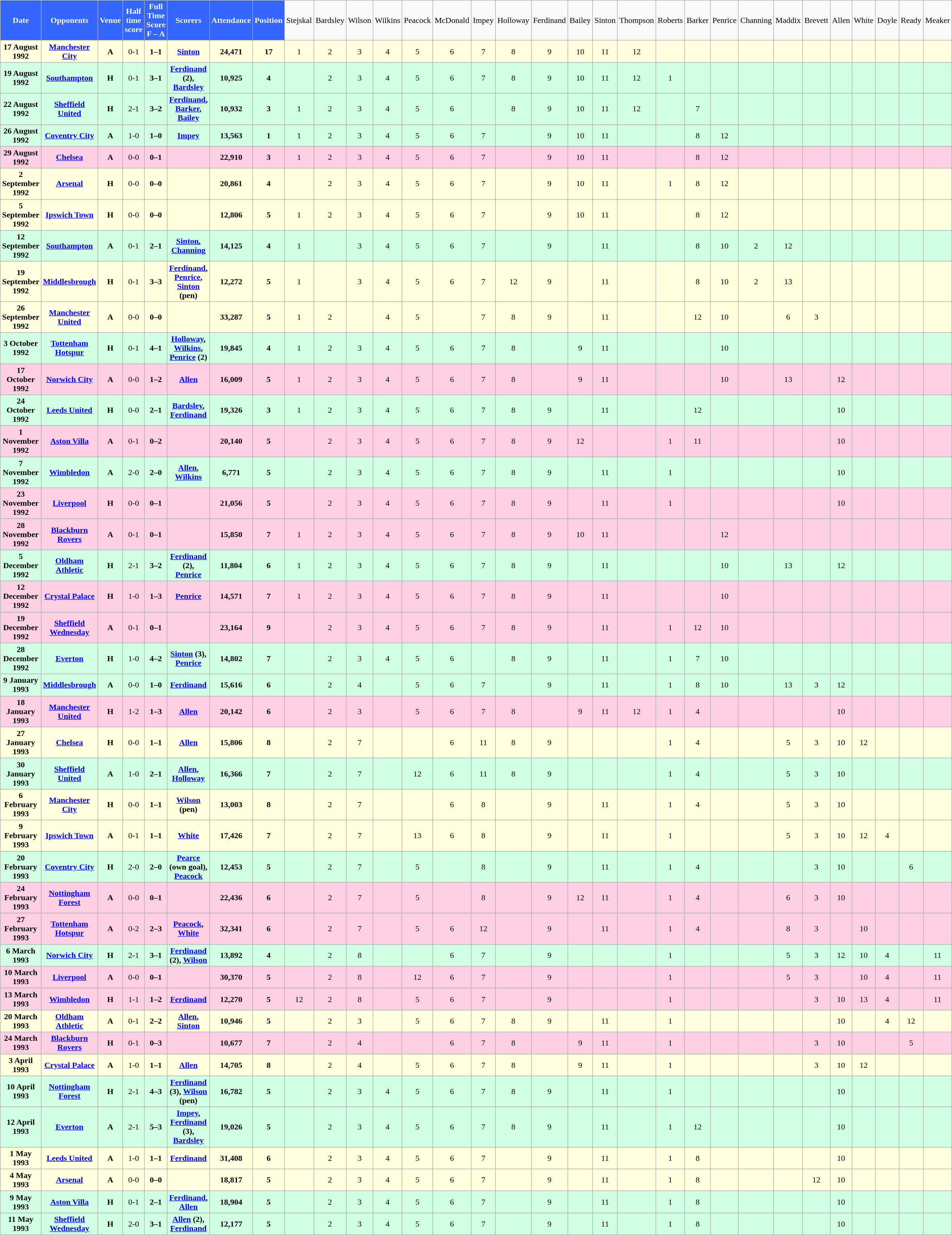<table class="wikitable sortable" style="font-size:100%; text-align:center">
<tr>
<th style="background:#3366ff; color:white; text-align:center;">Date</th>
<th style="background:#3366ff; color:white; text-align:center;">Opponents</th>
<th style="background:#3366ff; color:white; text-align:center;">Venue</th>
<th style="background:#3366ff; color:white; text-align:center;">Half time score</th>
<th style="background:#3366ff; color:white; text-align:center;">Full Time Score<br><strong>F – A</strong></th>
<th style="background:#3366ff; color:white; text-align:center;">Scorers</th>
<th style="background:#3366ff; color:white; text-align:center;">Attendance</th>
<th style="background:#3366ff; color:white; text-align:center;">Position</th>
<td>Stejskal</td>
<td>Bardsley</td>
<td>Wilson</td>
<td>Wilkins</td>
<td>Peacock</td>
<td>McDonald</td>
<td>Impey</td>
<td>Holloway</td>
<td>Ferdinand</td>
<td>Bailey</td>
<td>Sinton</td>
<td>Thompson</td>
<td>Roberts</td>
<td>Barker</td>
<td>Penrice</td>
<td>Channing</td>
<td>Maddix</td>
<td>Brevett</td>
<td>Allen</td>
<td>White</td>
<td>Doyle</td>
<td>Ready</td>
<td>Meaker</td>
</tr>
<tr style="background-color: #ffffdd;">
<td><strong>17 August 1992</strong></td>
<td><a href='#'><strong>Manchester City</strong></a></td>
<td><strong>A</strong></td>
<td>0-1</td>
<td><strong>1–1</strong></td>
<td><a href='#'><strong>Sinton</strong></a></td>
<td><strong>24,471</strong></td>
<td><strong>17</strong></td>
<td>1</td>
<td>2</td>
<td>3</td>
<td>4</td>
<td>5</td>
<td>6</td>
<td>7</td>
<td>8</td>
<td>9</td>
<td>10</td>
<td>11</td>
<td>12</td>
<td></td>
<td></td>
<td></td>
<td></td>
<td></td>
<td></td>
<td></td>
<td></td>
<td></td>
<td></td>
<td></td>
</tr>
<tr style="background-color: #d0ffe3;">
<td><strong>19 August 1992</strong></td>
<td><a href='#'><strong>Southampton</strong></a></td>
<td><strong>H</strong></td>
<td>0-1</td>
<td><strong>3–1</strong></td>
<td><strong><a href='#'>Ferdinand</a> (2), <a href='#'>Bardsley</a></strong></td>
<td><strong>10,925</strong></td>
<td><strong>4</strong></td>
<td></td>
<td>2</td>
<td>3</td>
<td>4</td>
<td>5</td>
<td>6</td>
<td>7</td>
<td>8</td>
<td>9</td>
<td>10</td>
<td>11</td>
<td>12</td>
<td>1</td>
<td></td>
<td></td>
<td></td>
<td></td>
<td></td>
<td></td>
<td></td>
<td></td>
<td></td>
<td></td>
</tr>
<tr style="background-color: #d0ffe3;">
<td><strong>22 August 1992</strong></td>
<td><a href='#'><strong>Sheffield United</strong></a></td>
<td><strong>H</strong></td>
<td>2-1</td>
<td><strong>3–2</strong></td>
<td><strong><a href='#'>Ferdinand</a>, <a href='#'>Barker</a>, <a href='#'>Bailey</a></strong></td>
<td><strong>10,932</strong></td>
<td><strong>3</strong></td>
<td>1</td>
<td>2</td>
<td>3</td>
<td>4</td>
<td>5</td>
<td>6</td>
<td></td>
<td>8</td>
<td>9</td>
<td>10</td>
<td>11</td>
<td>12</td>
<td></td>
<td>7</td>
<td></td>
<td></td>
<td></td>
<td></td>
<td></td>
<td></td>
<td></td>
<td></td>
<td></td>
</tr>
<tr style="background-color: #d0ffe3;">
<td><strong>26 August 1992</strong></td>
<td><a href='#'><strong>Coventry City</strong></a></td>
<td><strong>A</strong></td>
<td>1-0</td>
<td><strong>1–0</strong></td>
<td><a href='#'><strong>Impey</strong></a></td>
<td><strong>13,563</strong></td>
<td><strong>1</strong></td>
<td>1</td>
<td>2</td>
<td>3</td>
<td>4</td>
<td>5</td>
<td>6</td>
<td>7</td>
<td></td>
<td>9</td>
<td>10</td>
<td>11</td>
<td></td>
<td></td>
<td>8</td>
<td>12</td>
<td></td>
<td></td>
<td></td>
<td></td>
<td></td>
<td></td>
<td></td>
<td></td>
</tr>
<tr style="background-color: #ffd0e3;">
<td><strong>29 August 1992</strong></td>
<td><a href='#'><strong>Chelsea</strong></a></td>
<td><strong>A</strong></td>
<td>0-0</td>
<td><strong>0–1</strong></td>
<td></td>
<td><strong>22,910</strong></td>
<td><strong>3</strong></td>
<td>1</td>
<td>2</td>
<td>3</td>
<td>4</td>
<td>5</td>
<td>6</td>
<td>7</td>
<td></td>
<td>9</td>
<td>10</td>
<td>11</td>
<td></td>
<td></td>
<td>8</td>
<td>12</td>
<td></td>
<td></td>
<td></td>
<td></td>
<td></td>
<td></td>
<td></td>
<td></td>
</tr>
<tr style="background-color: #ffffdd;">
<td><strong>2 September 1992</strong></td>
<td><a href='#'><strong>Arsenal</strong></a></td>
<td><strong>H</strong></td>
<td>0-0</td>
<td><strong>0–0</strong></td>
<td></td>
<td><strong>20,861</strong></td>
<td><strong>4</strong></td>
<td></td>
<td>2</td>
<td>3</td>
<td>4</td>
<td>5</td>
<td>6</td>
<td>7</td>
<td></td>
<td>9</td>
<td>10</td>
<td>11</td>
<td></td>
<td>1</td>
<td>8</td>
<td>12</td>
<td></td>
<td></td>
<td></td>
<td></td>
<td></td>
<td></td>
<td></td>
<td></td>
</tr>
<tr style="background-color: #ffffdd;">
<td><strong>5 September 1992</strong></td>
<td><a href='#'><strong>Ipswich Town</strong></a></td>
<td><strong>H</strong></td>
<td>0-0</td>
<td><strong>0–0</strong></td>
<td></td>
<td><strong>12,806</strong></td>
<td><strong>5</strong></td>
<td>1</td>
<td>2</td>
<td>3</td>
<td>4</td>
<td>5</td>
<td>6</td>
<td>7</td>
<td></td>
<td>9</td>
<td>10</td>
<td>11</td>
<td></td>
<td></td>
<td>8</td>
<td>12</td>
<td></td>
<td></td>
<td></td>
<td></td>
<td></td>
<td></td>
<td></td>
<td></td>
</tr>
<tr style="background-color: #d0ffe3;">
<td><strong>12 September 1992</strong></td>
<td><a href='#'><strong>Southampton</strong></a></td>
<td><strong>A</strong></td>
<td>0-1</td>
<td><strong>2–1</strong></td>
<td><strong><a href='#'>Sinton</a>, <a href='#'>Channing</a></strong></td>
<td><strong>14,125</strong></td>
<td><strong>4</strong></td>
<td>1</td>
<td></td>
<td>3</td>
<td>4</td>
<td>5</td>
<td>6</td>
<td>7</td>
<td></td>
<td>9</td>
<td></td>
<td>11</td>
<td></td>
<td></td>
<td>8</td>
<td>10</td>
<td>2</td>
<td>12</td>
<td></td>
<td></td>
<td></td>
<td></td>
<td></td>
<td></td>
</tr>
<tr style="background-color: #ffffdd;">
<td><strong>19 September 1992</strong></td>
<td><a href='#'><strong>Middlesbrough</strong></a></td>
<td><strong>H</strong></td>
<td>0-1</td>
<td><strong>3–3</strong></td>
<td><strong><a href='#'>Ferdinand</a>, <a href='#'>Penrice</a>, <a href='#'>Sinton</a> (pen)</strong></td>
<td><strong>12,272</strong></td>
<td><strong>5</strong></td>
<td>1</td>
<td></td>
<td>3</td>
<td>4</td>
<td>5</td>
<td>6</td>
<td>7</td>
<td>12</td>
<td>9</td>
<td></td>
<td>11</td>
<td></td>
<td></td>
<td>8</td>
<td>10</td>
<td>2</td>
<td>13</td>
<td></td>
<td></td>
<td></td>
<td></td>
<td></td>
<td></td>
</tr>
<tr style="background-color: #ffffdd;">
<td><strong>26 September 1992</strong></td>
<td><a href='#'><strong>Manchester United</strong></a></td>
<td><strong>A</strong></td>
<td>0-0</td>
<td><strong>0–0</strong></td>
<td></td>
<td><strong>33,287</strong></td>
<td><strong>5</strong></td>
<td>1</td>
<td>2</td>
<td></td>
<td>4</td>
<td>5</td>
<td></td>
<td>7</td>
<td>8</td>
<td>9</td>
<td></td>
<td>11</td>
<td></td>
<td></td>
<td>12</td>
<td>10</td>
<td></td>
<td>6</td>
<td>3</td>
<td></td>
<td></td>
<td></td>
<td></td>
<td></td>
</tr>
<tr style="background-color: #d0ffe3;">
<td><strong>3 October 1992</strong></td>
<td><a href='#'><strong>Tottenham Hotspur</strong></a></td>
<td><strong>H</strong></td>
<td>0-1</td>
<td><strong>4–1</strong></td>
<td><strong><a href='#'>Holloway</a>, <a href='#'>Wilkins</a>, <a href='#'>Penrice</a> (2)</strong></td>
<td><strong>19,845</strong></td>
<td><strong>4</strong></td>
<td>1</td>
<td>2</td>
<td>3</td>
<td>4</td>
<td>5</td>
<td>6</td>
<td>7</td>
<td>8</td>
<td></td>
<td>9</td>
<td>11</td>
<td></td>
<td></td>
<td></td>
<td>10</td>
<td></td>
<td></td>
<td></td>
<td></td>
<td></td>
<td></td>
<td></td>
<td></td>
</tr>
<tr style="background-color: #ffd0e3;">
<td><strong>17 October 1992</strong></td>
<td><a href='#'><strong>Norwich City</strong></a></td>
<td><strong>A</strong></td>
<td>0-0</td>
<td><strong>1–2</strong></td>
<td><a href='#'><strong>Allen</strong></a></td>
<td><strong>16,009</strong></td>
<td><strong>5</strong></td>
<td>1</td>
<td>2</td>
<td>3</td>
<td>4</td>
<td>5</td>
<td>6</td>
<td>7</td>
<td>8</td>
<td></td>
<td>9</td>
<td>11</td>
<td></td>
<td></td>
<td></td>
<td>10</td>
<td></td>
<td>13</td>
<td></td>
<td>12</td>
<td></td>
<td></td>
<td></td>
<td></td>
</tr>
<tr style="background-color: #d0ffe3;">
<td><strong>24 October 1992</strong></td>
<td><a href='#'><strong>Leeds United</strong></a></td>
<td><strong>H</strong></td>
<td>0-0</td>
<td><strong>2–1</strong></td>
<td><strong><a href='#'>Bardsley</a>, <a href='#'>Ferdinand</a></strong></td>
<td><strong>19,326</strong></td>
<td><strong>3</strong></td>
<td>1</td>
<td>2</td>
<td>3</td>
<td>4</td>
<td>5</td>
<td>6</td>
<td>7</td>
<td>8</td>
<td>9</td>
<td></td>
<td>11</td>
<td></td>
<td></td>
<td>12</td>
<td></td>
<td></td>
<td></td>
<td></td>
<td>10</td>
<td></td>
<td></td>
<td></td>
<td></td>
</tr>
<tr style="background-color: #ffd0e3;">
<td><strong>1 November 1992</strong></td>
<td><a href='#'><strong>Aston Villa</strong></a></td>
<td><strong>A</strong></td>
<td>0-1</td>
<td><strong>0–2</strong></td>
<td></td>
<td><strong>20,140</strong></td>
<td><strong>5</strong></td>
<td></td>
<td>2</td>
<td>3</td>
<td>4</td>
<td>5</td>
<td>6</td>
<td>7</td>
<td>8</td>
<td>9</td>
<td>12</td>
<td></td>
<td></td>
<td>1</td>
<td>11</td>
<td></td>
<td></td>
<td></td>
<td></td>
<td>10</td>
<td></td>
<td></td>
<td></td>
<td></td>
</tr>
<tr style="background-color: #d0ffe3;">
<td><strong>7 November 1992</strong></td>
<td><a href='#'><strong>Wimbledon</strong></a></td>
<td><strong>A</strong></td>
<td>2-0</td>
<td><strong>2–0</strong></td>
<td><strong><a href='#'>Allen</a>, <a href='#'>Wilkins</a></strong></td>
<td><strong>6,771</strong></td>
<td><strong>5</strong></td>
<td></td>
<td>2</td>
<td>3</td>
<td>4</td>
<td>5</td>
<td>6</td>
<td>7</td>
<td>8</td>
<td>9</td>
<td></td>
<td>11</td>
<td></td>
<td>1</td>
<td></td>
<td></td>
<td></td>
<td></td>
<td></td>
<td>10</td>
<td></td>
<td></td>
<td></td>
<td></td>
</tr>
<tr style="background-color: #ffd0e3;">
<td><strong>23 November 1992</strong></td>
<td><a href='#'><strong>Liverpool</strong></a></td>
<td><strong>H</strong></td>
<td>0-0</td>
<td><strong>0–1</strong></td>
<td></td>
<td><strong>21,056</strong></td>
<td><strong>5</strong></td>
<td></td>
<td>2</td>
<td>3</td>
<td>4</td>
<td>5</td>
<td>6</td>
<td>7</td>
<td>8</td>
<td>9</td>
<td></td>
<td>11</td>
<td></td>
<td>1</td>
<td></td>
<td></td>
<td></td>
<td></td>
<td></td>
<td>10</td>
<td></td>
<td></td>
<td></td>
<td></td>
</tr>
<tr style="background-color: #ffd0e3;">
<td><strong>28 November 1992</strong></td>
<td><a href='#'><strong>Blackburn Rovers</strong></a></td>
<td><strong>A</strong></td>
<td>0-1</td>
<td><strong>0–1</strong></td>
<td></td>
<td><strong>15,850</strong></td>
<td><strong>7</strong></td>
<td>1</td>
<td>2</td>
<td>3</td>
<td>4</td>
<td>5</td>
<td>6</td>
<td>7</td>
<td>8</td>
<td>9</td>
<td>10</td>
<td>11</td>
<td></td>
<td></td>
<td></td>
<td>12</td>
<td></td>
<td></td>
<td></td>
<td></td>
<td></td>
<td></td>
<td></td>
<td></td>
</tr>
<tr style="background-color: #d0ffe3;">
<td><strong>5 December 1992</strong></td>
<td><a href='#'><strong>Oldham Athletic</strong></a></td>
<td><strong>H</strong></td>
<td>2-1</td>
<td><strong>3–2</strong></td>
<td><strong><a href='#'>Ferdinand</a> (2), <a href='#'>Penrice</a></strong></td>
<td><strong>11,804</strong></td>
<td><strong>6</strong></td>
<td>1</td>
<td>2</td>
<td>3</td>
<td>4</td>
<td>5</td>
<td>6</td>
<td>7</td>
<td>8</td>
<td>9</td>
<td></td>
<td>11</td>
<td></td>
<td></td>
<td></td>
<td>10</td>
<td></td>
<td>13</td>
<td></td>
<td>12</td>
<td></td>
<td></td>
<td></td>
<td></td>
</tr>
<tr style="background-color: #ffd0e3;">
<td><strong>12 December 1992</strong></td>
<td><a href='#'><strong>Crystal Palace</strong></a></td>
<td><strong>H</strong></td>
<td>1-0</td>
<td><strong>1–3</strong></td>
<td><a href='#'><strong>Penrice</strong></a></td>
<td><strong>14,571</strong></td>
<td><strong>7</strong></td>
<td>1</td>
<td>2</td>
<td>3</td>
<td>4</td>
<td>5</td>
<td>6</td>
<td>7</td>
<td>8</td>
<td>9</td>
<td></td>
<td>11</td>
<td></td>
<td></td>
<td></td>
<td>10</td>
<td></td>
<td></td>
<td></td>
<td></td>
<td></td>
<td></td>
<td></td>
<td></td>
</tr>
<tr style="background-color: #ffd0e3;">
<td><strong>19 December 1992</strong></td>
<td><a href='#'><strong>Sheffield Wednesday</strong></a></td>
<td><strong>A</strong></td>
<td>0-1</td>
<td><strong>0–1</strong></td>
<td></td>
<td><strong>23,164</strong></td>
<td><strong>9</strong></td>
<td></td>
<td>2</td>
<td>3</td>
<td>4</td>
<td>5</td>
<td>6</td>
<td>7</td>
<td>8</td>
<td>9</td>
<td></td>
<td>11</td>
<td></td>
<td>1</td>
<td>12</td>
<td>10</td>
<td></td>
<td></td>
<td></td>
<td></td>
<td></td>
<td></td>
<td></td>
<td></td>
</tr>
<tr style="background-color: #d0ffe3;">
<td><strong>28 December 1992</strong></td>
<td><a href='#'><strong>Everton</strong></a></td>
<td><strong>H</strong></td>
<td>1-0</td>
<td><strong>4–2</strong></td>
<td><strong><a href='#'>Sinton</a> (3), <a href='#'>Penrice</a></strong></td>
<td><strong>14,802</strong></td>
<td><strong>7</strong></td>
<td></td>
<td>2</td>
<td>3</td>
<td>4</td>
<td>5</td>
<td>6</td>
<td></td>
<td>8</td>
<td>9</td>
<td></td>
<td>11</td>
<td></td>
<td>1</td>
<td>7</td>
<td>10</td>
<td></td>
<td></td>
<td></td>
<td></td>
<td></td>
<td></td>
<td></td>
<td></td>
</tr>
<tr style="background-color: #d0ffe3;">
<td><strong>9 January 1993</strong></td>
<td><a href='#'><strong>Middlesbrough</strong></a></td>
<td><strong>A</strong></td>
<td>0-0</td>
<td><strong>1–0</strong></td>
<td><a href='#'><strong>Ferdinand</strong></a></td>
<td><strong>15,616</strong></td>
<td><strong>6</strong></td>
<td></td>
<td>2</td>
<td>4</td>
<td></td>
<td>5</td>
<td>6</td>
<td>7</td>
<td></td>
<td>9</td>
<td></td>
<td>11</td>
<td></td>
<td>1</td>
<td>8</td>
<td>10</td>
<td></td>
<td>13</td>
<td>3</td>
<td>12</td>
<td></td>
<td></td>
<td></td>
<td></td>
</tr>
<tr style="background-color: #ffd0e3;">
<td><strong>18 January 1993</strong></td>
<td><a href='#'><strong>Manchester United</strong></a></td>
<td><strong>H</strong></td>
<td>1-2</td>
<td><strong>1–3</strong></td>
<td><a href='#'><strong>Allen</strong></a></td>
<td><strong>20,142</strong></td>
<td><strong>6</strong></td>
<td></td>
<td>2</td>
<td>3</td>
<td></td>
<td>5</td>
<td>6</td>
<td>7</td>
<td>8</td>
<td></td>
<td>9</td>
<td>11</td>
<td>12</td>
<td>1</td>
<td>4</td>
<td></td>
<td></td>
<td></td>
<td></td>
<td>10</td>
<td></td>
<td></td>
<td></td>
<td></td>
</tr>
<tr style="background-color: #ffffdd;">
<td><strong>27 January 1993</strong></td>
<td><a href='#'><strong>Chelsea</strong></a></td>
<td><strong>H</strong></td>
<td>0-0</td>
<td><strong>1–1</strong></td>
<td><a href='#'><strong>Allen</strong></a></td>
<td><strong>15,806</strong></td>
<td><strong>8</strong></td>
<td></td>
<td>2</td>
<td>7</td>
<td></td>
<td></td>
<td>6</td>
<td>11</td>
<td>8</td>
<td>9</td>
<td></td>
<td></td>
<td></td>
<td>1</td>
<td>4</td>
<td></td>
<td></td>
<td>5</td>
<td>3</td>
<td>10</td>
<td>12</td>
<td></td>
<td></td>
<td></td>
</tr>
<tr style="background-color: #d0ffe3;">
<td><strong>30 January 1993</strong></td>
<td><a href='#'><strong>Sheffield United</strong></a></td>
<td><strong>A</strong></td>
<td>1-0</td>
<td><strong>2–1</strong></td>
<td><strong><a href='#'>Allen</a>, <a href='#'>Holloway</a></strong></td>
<td><strong>16,366</strong></td>
<td><strong>7</strong></td>
<td></td>
<td>2</td>
<td>7</td>
<td></td>
<td>12</td>
<td>6</td>
<td>11</td>
<td>8</td>
<td>9</td>
<td></td>
<td></td>
<td></td>
<td>1</td>
<td>4</td>
<td></td>
<td></td>
<td>5</td>
<td>3</td>
<td>10</td>
<td></td>
<td></td>
<td></td>
<td></td>
</tr>
<tr style="background-color: #ffffdd;">
<td><strong>6 February 1993</strong></td>
<td><a href='#'><strong>Manchester City</strong></a></td>
<td><strong>H</strong></td>
<td>0-0</td>
<td><strong>1–1</strong></td>
<td><strong><a href='#'>Wilson</a> (pen)</strong></td>
<td><strong>13,003</strong></td>
<td><strong>8</strong></td>
<td></td>
<td>2</td>
<td>7</td>
<td></td>
<td></td>
<td>6</td>
<td>8</td>
<td></td>
<td>9</td>
<td></td>
<td>11</td>
<td></td>
<td>1</td>
<td>4</td>
<td></td>
<td></td>
<td>5</td>
<td>3</td>
<td>10</td>
<td></td>
<td></td>
<td></td>
<td></td>
</tr>
<tr style="background-color: #ffffdd;">
<td><strong>9 February 1993</strong></td>
<td><a href='#'><strong>Ipswich Town</strong></a></td>
<td><strong>A</strong></td>
<td>0-1</td>
<td><strong>1–1</strong></td>
<td><a href='#'><strong>White</strong></a></td>
<td><strong>17,426</strong></td>
<td><strong>7</strong></td>
<td></td>
<td>2</td>
<td>7</td>
<td></td>
<td>13</td>
<td>6</td>
<td>8</td>
<td></td>
<td>9</td>
<td></td>
<td>11</td>
<td></td>
<td>1</td>
<td></td>
<td></td>
<td></td>
<td>5</td>
<td>3</td>
<td>10</td>
<td>12</td>
<td>4</td>
<td></td>
<td></td>
</tr>
<tr style="background-color: #d0ffe3;">
<td><strong>20 February 1993</strong></td>
<td><a href='#'><strong>Coventry City</strong></a></td>
<td><strong>H</strong></td>
<td>2-0</td>
<td><strong>2–0</strong></td>
<td><strong><a href='#'>Pearce</a> (own goal), <a href='#'>Peacock</a></strong></td>
<td><strong>12,453</strong></td>
<td><strong>5</strong></td>
<td></td>
<td>2</td>
<td>7</td>
<td></td>
<td>5</td>
<td></td>
<td>8</td>
<td></td>
<td>9</td>
<td></td>
<td>11</td>
<td></td>
<td>1</td>
<td>4</td>
<td></td>
<td></td>
<td></td>
<td>3</td>
<td>10</td>
<td></td>
<td></td>
<td>6</td>
<td></td>
</tr>
<tr style="background-color: #ffd0e3;">
<td><strong>24 February 1993</strong></td>
<td><a href='#'><strong>Nottingham Forest</strong></a></td>
<td><strong>A</strong></td>
<td>0-0</td>
<td><strong>0–1</strong></td>
<td></td>
<td><strong>22,436</strong></td>
<td><strong>6</strong></td>
<td></td>
<td>2</td>
<td>7</td>
<td></td>
<td>5</td>
<td></td>
<td>8</td>
<td></td>
<td>9</td>
<td>12</td>
<td>11</td>
<td></td>
<td>1</td>
<td>4</td>
<td></td>
<td></td>
<td>6</td>
<td>3</td>
<td>10</td>
<td></td>
<td></td>
<td></td>
<td></td>
</tr>
<tr style="background-color: #ffd0e3;">
<td><strong>27 February 1993</strong></td>
<td><a href='#'><strong>Tottenham Hotspur</strong></a></td>
<td><strong>A</strong></td>
<td>0-2</td>
<td><strong>2–3</strong></td>
<td><strong><a href='#'>Peacock</a>, <a href='#'>White</a></strong></td>
<td><strong>32,341</strong></td>
<td><strong>6</strong></td>
<td></td>
<td>2</td>
<td>7</td>
<td></td>
<td>5</td>
<td>6</td>
<td>12</td>
<td></td>
<td>9</td>
<td></td>
<td>11</td>
<td></td>
<td>1</td>
<td>4</td>
<td></td>
<td></td>
<td>8</td>
<td>3</td>
<td></td>
<td>10</td>
<td></td>
<td></td>
<td></td>
</tr>
<tr style="background-color: #d0ffe3;">
<td><strong>6 March 1993</strong></td>
<td><a href='#'><strong>Norwich City</strong></a></td>
<td><strong>H</strong></td>
<td>2-1</td>
<td><strong>3–1</strong></td>
<td><strong><a href='#'>Ferdinand</a> (2), <a href='#'>Wilson</a></strong></td>
<td><strong>13,892</strong></td>
<td><strong>4</strong></td>
<td></td>
<td>2</td>
<td>8</td>
<td></td>
<td></td>
<td>6</td>
<td>7</td>
<td></td>
<td>9</td>
<td></td>
<td></td>
<td></td>
<td>1</td>
<td></td>
<td></td>
<td></td>
<td>5</td>
<td>3</td>
<td>12</td>
<td>10</td>
<td>4</td>
<td></td>
<td>11</td>
</tr>
<tr style="background-color: #ffd0e3;">
<td><strong>10 March 1993</strong></td>
<td><a href='#'><strong>Liverpool</strong></a></td>
<td><strong>A</strong></td>
<td>0-0</td>
<td><strong>0–1</strong></td>
<td></td>
<td><strong>30,370</strong></td>
<td><strong>5</strong></td>
<td></td>
<td>2</td>
<td>8</td>
<td></td>
<td>12</td>
<td>6</td>
<td>7</td>
<td></td>
<td>9</td>
<td></td>
<td></td>
<td></td>
<td>1</td>
<td></td>
<td></td>
<td></td>
<td>5</td>
<td>3</td>
<td></td>
<td>10</td>
<td>4</td>
<td></td>
<td>11</td>
</tr>
<tr style="background-color: #ffd0e3;">
<td><strong>13 March 1993</strong></td>
<td><a href='#'><strong>Wimbledon</strong></a></td>
<td><strong>H</strong></td>
<td>1-1</td>
<td><strong>1–2</strong></td>
<td><a href='#'><strong>Ferdinand</strong></a></td>
<td><strong>12,270</strong></td>
<td><strong>5</strong></td>
<td>12</td>
<td>2</td>
<td>8</td>
<td></td>
<td>5</td>
<td>6</td>
<td>7</td>
<td></td>
<td>9</td>
<td></td>
<td></td>
<td></td>
<td>1</td>
<td></td>
<td></td>
<td></td>
<td></td>
<td>3</td>
<td>10</td>
<td>13</td>
<td>4</td>
<td></td>
<td>11</td>
</tr>
<tr style="background-color: #ffffdd;">
<td><strong>20 March 1993</strong></td>
<td><a href='#'><strong>Oldham Athletic</strong></a></td>
<td><strong>A</strong></td>
<td>0-1</td>
<td><strong>2–2</strong></td>
<td><strong><a href='#'>Allen</a>, <a href='#'>Sinton</a></strong></td>
<td><strong>10,946</strong></td>
<td><strong>5</strong></td>
<td></td>
<td>2</td>
<td>3</td>
<td></td>
<td>5</td>
<td>6</td>
<td>7</td>
<td>8</td>
<td>9</td>
<td></td>
<td>11</td>
<td></td>
<td>1</td>
<td></td>
<td></td>
<td></td>
<td></td>
<td></td>
<td>10</td>
<td></td>
<td>4</td>
<td>12</td>
<td></td>
</tr>
<tr style="background-color: #ffd0e3;">
<td><strong>24 March 1993</strong></td>
<td><a href='#'><strong>Blackburn Rovers</strong></a></td>
<td><strong>H</strong></td>
<td>0-1</td>
<td><strong>0–3</strong></td>
<td></td>
<td><strong>10,677</strong></td>
<td><strong>7</strong></td>
<td></td>
<td>2</td>
<td>4</td>
<td></td>
<td></td>
<td>6</td>
<td>7</td>
<td>8</td>
<td></td>
<td>9</td>
<td>11</td>
<td></td>
<td>1</td>
<td></td>
<td></td>
<td></td>
<td></td>
<td>3</td>
<td>10</td>
<td></td>
<td></td>
<td>5</td>
<td></td>
</tr>
<tr style="background-color: #ffffdd;">
<td><strong>3 April 1993</strong></td>
<td><a href='#'><strong>Crystal Palace</strong></a></td>
<td><strong>A</strong></td>
<td>1-0</td>
<td><strong>1–1</strong></td>
<td><a href='#'><strong>Allen</strong></a></td>
<td><strong>14,705</strong></td>
<td><strong>8</strong></td>
<td></td>
<td>2</td>
<td>4</td>
<td></td>
<td>5</td>
<td>6</td>
<td>7</td>
<td>8</td>
<td></td>
<td>9</td>
<td>11</td>
<td></td>
<td>1</td>
<td></td>
<td></td>
<td></td>
<td></td>
<td>3</td>
<td>10</td>
<td>12</td>
<td></td>
<td></td>
<td></td>
</tr>
<tr style="background-color: #d0ffe3;">
<td><strong>10 April 1993</strong></td>
<td><a href='#'><strong>Nottingham Forest</strong></a></td>
<td><strong>H</strong></td>
<td>2-1</td>
<td><strong>4–3</strong></td>
<td><strong><a href='#'>Ferdinand</a> (3), <a href='#'>Wilson</a> (pen)</strong></td>
<td><strong>16,782</strong></td>
<td><strong>5</strong></td>
<td></td>
<td>2</td>
<td>3</td>
<td>4</td>
<td>5</td>
<td>6</td>
<td>7</td>
<td>8</td>
<td>9</td>
<td></td>
<td>11</td>
<td></td>
<td>1</td>
<td></td>
<td></td>
<td></td>
<td></td>
<td></td>
<td>10</td>
<td></td>
<td></td>
<td></td>
<td></td>
</tr>
<tr style="background-color: #d0ffe3;">
<td><strong>12 April 1993</strong></td>
<td><a href='#'><strong>Everton</strong></a></td>
<td><strong>A</strong></td>
<td>2-1</td>
<td><strong>5–3</strong></td>
<td><strong><a href='#'>Impey</a>, <a href='#'>Ferdinand</a> (3), <a href='#'>Bardsley</a></strong></td>
<td><strong>19,026</strong></td>
<td><strong>5</strong></td>
<td></td>
<td>2</td>
<td>3</td>
<td>4</td>
<td>5</td>
<td>6</td>
<td>7</td>
<td>8</td>
<td>9</td>
<td></td>
<td>11</td>
<td></td>
<td>1</td>
<td>12</td>
<td></td>
<td></td>
<td></td>
<td></td>
<td>10</td>
<td></td>
<td></td>
<td></td>
<td></td>
</tr>
<tr style="background-color: #ffffdd;">
<td><strong>1 May 1993</strong></td>
<td><a href='#'><strong>Leeds United</strong></a></td>
<td><strong>A</strong></td>
<td>1-0</td>
<td><strong>1–1</strong></td>
<td><a href='#'><strong>Ferdinand</strong></a></td>
<td><strong>31,408</strong></td>
<td><strong>6</strong></td>
<td></td>
<td>2</td>
<td>3</td>
<td>4</td>
<td>5</td>
<td>6</td>
<td>7</td>
<td></td>
<td>9</td>
<td></td>
<td>11</td>
<td></td>
<td>1</td>
<td>8</td>
<td></td>
<td></td>
<td></td>
<td></td>
<td>10</td>
<td></td>
<td></td>
<td></td>
<td></td>
</tr>
<tr style="background-color: #ffffdd;">
<td><strong>4 May 1993</strong></td>
<td><a href='#'><strong>Arsenal</strong></a></td>
<td><strong>A</strong></td>
<td>0-0</td>
<td><strong>0–0</strong></td>
<td></td>
<td><strong>18,817</strong></td>
<td><strong>5</strong></td>
<td></td>
<td>2</td>
<td>3</td>
<td>4</td>
<td>5</td>
<td>6</td>
<td>7</td>
<td></td>
<td>9</td>
<td></td>
<td>11</td>
<td></td>
<td>1</td>
<td>8</td>
<td></td>
<td></td>
<td></td>
<td>12</td>
<td>10</td>
<td></td>
<td></td>
<td></td>
<td></td>
</tr>
<tr style="background-color: #d0ffe3;">
<td><strong>9 May 1993</strong></td>
<td><a href='#'><strong>Aston Villa</strong></a></td>
<td><strong>H</strong></td>
<td>0-1</td>
<td><strong>2–1</strong></td>
<td><strong><a href='#'>Ferdinand</a>, <a href='#'>Allen</a></strong></td>
<td><strong>18,904</strong></td>
<td><strong>5</strong></td>
<td></td>
<td>2</td>
<td>3</td>
<td>4</td>
<td>5</td>
<td>6</td>
<td>7</td>
<td></td>
<td>9</td>
<td></td>
<td>11</td>
<td></td>
<td>1</td>
<td>8</td>
<td></td>
<td></td>
<td></td>
<td></td>
<td>10</td>
<td></td>
<td></td>
<td></td>
<td></td>
</tr>
<tr style="background-color: #d0ffe3;">
<td><strong>11 May 1993</strong></td>
<td><a href='#'><strong>Sheffield Wednesday</strong></a></td>
<td><strong>H</strong></td>
<td>2-0</td>
<td><strong>3–1</strong></td>
<td><strong><a href='#'>Allen</a> (2), <a href='#'>Ferdinand</a></strong></td>
<td><strong>12,177</strong></td>
<td><strong>5</strong></td>
<td></td>
<td>2</td>
<td>3</td>
<td>4</td>
<td>5</td>
<td>6</td>
<td>7</td>
<td></td>
<td>9</td>
<td></td>
<td>11</td>
<td></td>
<td>1</td>
<td>8</td>
<td></td>
<td></td>
<td></td>
<td></td>
<td>10</td>
<td></td>
<td></td>
<td></td>
<td></td>
</tr>
</table>
